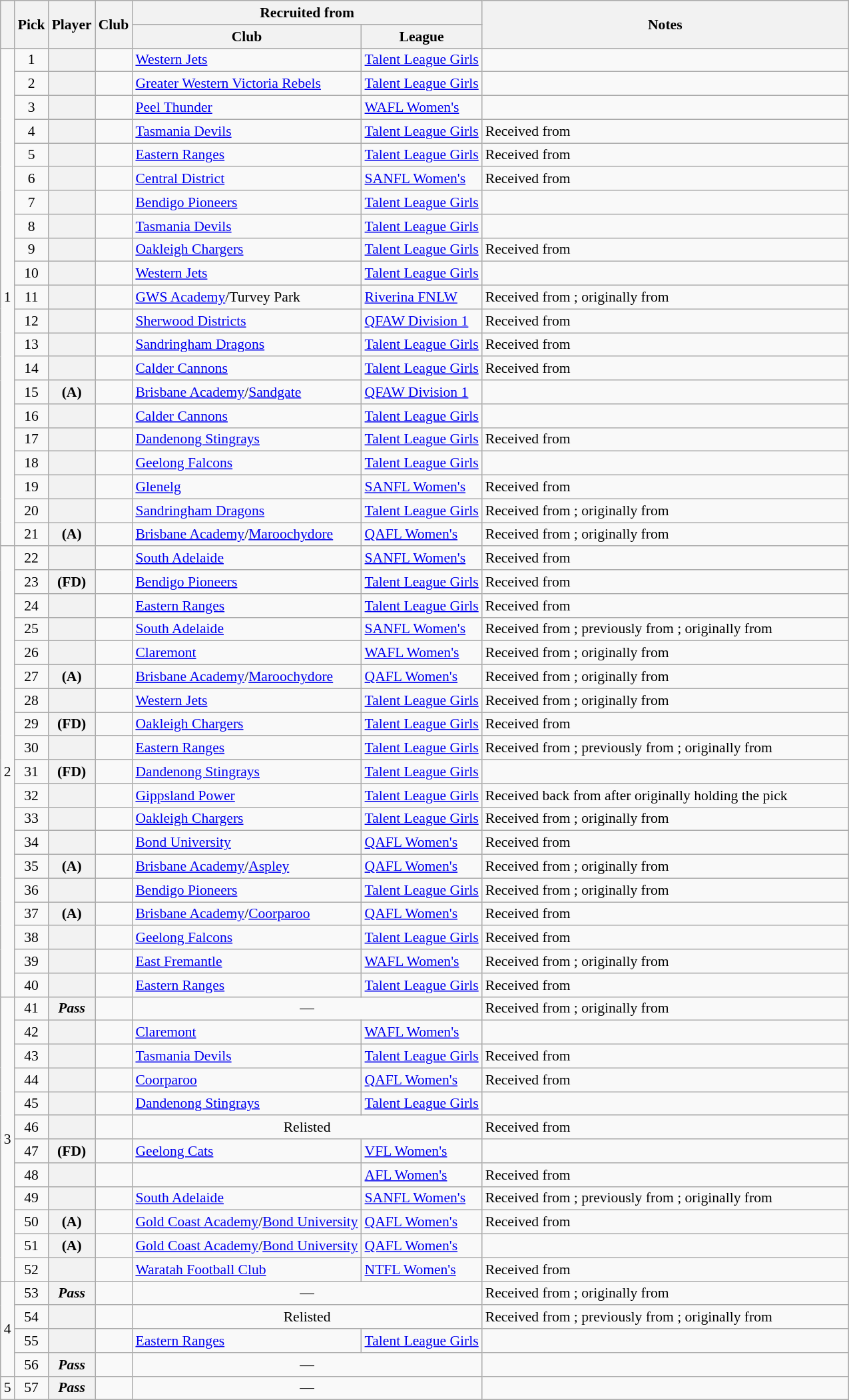<table class="wikitable sortable plainrowheaders" style=font-size:90%>
<tr>
<th rowspan=2></th>
<th rowspan=2>Pick</th>
<th rowspan=2>Player</th>
<th rowspan=2>Club</th>
<th colspan=2>Recruited from</th>
<th rowspan=2 class=unsortable style=width:25em>Notes</th>
</tr>
<tr>
<th>Club</th>
<th>League</th>
</tr>
<tr>
<td rowspan=21 align=center>1</td>
<td align=center>1</td>
<th scope=row></th>
<td></td>
<td><a href='#'>Western Jets</a></td>
<td><a href='#'>Talent League Girls</a></td>
<td></td>
</tr>
<tr>
<td align=center>2</td>
<th scope=row></th>
<td></td>
<td><a href='#'>Greater Western Victoria Rebels</a></td>
<td><a href='#'>Talent League Girls</a></td>
<td></td>
</tr>
<tr>
<td align=center>3</td>
<th scope=row></th>
<td></td>
<td><a href='#'>Peel Thunder</a></td>
<td><a href='#'>WAFL Women's</a></td>
<td></td>
</tr>
<tr>
<td align=center>4</td>
<th scope=row></th>
<td></td>
<td><a href='#'>Tasmania Devils</a></td>
<td><a href='#'>Talent League Girls</a></td>
<td>Received from </td>
</tr>
<tr>
<td align=center>5</td>
<th scope=row></th>
<td></td>
<td><a href='#'>Eastern Ranges</a></td>
<td><a href='#'>Talent League Girls</a></td>
<td>Received from </td>
</tr>
<tr>
<td align=center>6</td>
<th scope=row></th>
<td></td>
<td><a href='#'>Central District</a></td>
<td><a href='#'>SANFL Women's</a></td>
<td>Received from </td>
</tr>
<tr>
<td align=center>7</td>
<th scope=row></th>
<td></td>
<td><a href='#'>Bendigo Pioneers</a></td>
<td><a href='#'>Talent League Girls</a></td>
<td></td>
</tr>
<tr>
<td align=center>8</td>
<th scope=row></th>
<td></td>
<td><a href='#'>Tasmania Devils</a></td>
<td><a href='#'>Talent League Girls</a></td>
<td></td>
</tr>
<tr>
<td align=center>9</td>
<th scope=row></th>
<td></td>
<td><a href='#'>Oakleigh Chargers</a></td>
<td><a href='#'>Talent League Girls</a></td>
<td>Received from </td>
</tr>
<tr>
<td align=center>10</td>
<th scope=row></th>
<td></td>
<td><a href='#'>Western Jets</a></td>
<td><a href='#'>Talent League Girls</a></td>
<td></td>
</tr>
<tr>
<td align=center>11</td>
<th scope=row></th>
<td></td>
<td><a href='#'>GWS Academy</a>/Turvey Park</td>
<td><a href='#'>Riverina FNLW</a></td>
<td>Received from ; originally from </td>
</tr>
<tr>
<td align=center>12</td>
<th scope=row></th>
<td></td>
<td><a href='#'>Sherwood Districts</a></td>
<td><a href='#'>QFAW Division 1</a></td>
<td>Received from </td>
</tr>
<tr>
<td align=center>13</td>
<th scope=row></th>
<td></td>
<td><a href='#'>Sandringham Dragons</a></td>
<td><a href='#'>Talent League Girls</a></td>
<td>Received from </td>
</tr>
<tr>
<td align=center>14</td>
<th scope=row></th>
<td></td>
<td><a href='#'>Calder Cannons</a></td>
<td><a href='#'>Talent League Girls</a></td>
<td>Received from </td>
</tr>
<tr>
<td align=center>15</td>
<th scope=row> (A)</th>
<td></td>
<td><a href='#'>Brisbane Academy</a>/<a href='#'>Sandgate</a></td>
<td><a href='#'>QFAW Division 1</a></td>
<td></td>
</tr>
<tr>
<td align=center>16</td>
<th scope=row></th>
<td></td>
<td><a href='#'>Calder Cannons</a></td>
<td><a href='#'>Talent League Girls</a></td>
<td></td>
</tr>
<tr>
<td align=center>17</td>
<th scope=row></th>
<td></td>
<td><a href='#'>Dandenong Stingrays</a></td>
<td><a href='#'>Talent League Girls</a></td>
<td>Received from </td>
</tr>
<tr>
<td align=center>18</td>
<th scope=row></th>
<td></td>
<td><a href='#'>Geelong Falcons</a></td>
<td><a href='#'>Talent League Girls</a></td>
<td></td>
</tr>
<tr>
<td align=center>19</td>
<th scope=row></th>
<td></td>
<td><a href='#'>Glenelg</a></td>
<td><a href='#'>SANFL Women's</a></td>
<td>Received from </td>
</tr>
<tr>
<td align=center>20</td>
<th scope=row></th>
<td></td>
<td><a href='#'>Sandringham Dragons</a></td>
<td><a href='#'>Talent League Girls</a></td>
<td>Received from ; originally from </td>
</tr>
<tr>
<td align=center>21</td>
<th scope=row> (A)</th>
<td></td>
<td><a href='#'>Brisbane Academy</a>/<a href='#'>Maroochydore</a></td>
<td><a href='#'>QAFL Women's</a></td>
<td>Received from ; originally from </td>
</tr>
<tr>
<td rowspan=19 align=center>2</td>
<td align=center>22</td>
<th scope=row></th>
<td></td>
<td><a href='#'>South Adelaide</a></td>
<td><a href='#'>SANFL Women's</a></td>
<td>Received from </td>
</tr>
<tr>
<td align=center>23</td>
<th scope=row> (FD)</th>
<td></td>
<td><a href='#'>Bendigo Pioneers</a></td>
<td><a href='#'>Talent League Girls</a></td>
<td>Received from </td>
</tr>
<tr>
<td align=center>24</td>
<th scope=row></th>
<td></td>
<td><a href='#'>Eastern Ranges</a></td>
<td><a href='#'>Talent League Girls</a></td>
<td>Received from </td>
</tr>
<tr>
<td align=center>25</td>
<th scope=row></th>
<td></td>
<td><a href='#'>South Adelaide</a></td>
<td><a href='#'>SANFL Women's</a></td>
<td>Received from ; previously from ; originally from </td>
</tr>
<tr>
<td align=center>26</td>
<th scope=row></th>
<td></td>
<td><a href='#'>Claremont</a></td>
<td><a href='#'>WAFL Women's</a></td>
<td>Received from ; originally from </td>
</tr>
<tr>
<td align=center>27</td>
<th scope=row> (A)</th>
<td></td>
<td><a href='#'>Brisbane Academy</a>/<a href='#'>Maroochydore</a></td>
<td><a href='#'>QAFL Women's</a></td>
<td>Received from ; originally from </td>
</tr>
<tr>
<td align=center>28</td>
<th scope=row></th>
<td></td>
<td><a href='#'>Western Jets</a></td>
<td><a href='#'>Talent League Girls</a></td>
<td>Received from ; originally from </td>
</tr>
<tr>
<td align=center>29</td>
<th scope=row> (FD)</th>
<td></td>
<td><a href='#'>Oakleigh Chargers</a></td>
<td><a href='#'>Talent League Girls</a></td>
<td>Received from </td>
</tr>
<tr>
<td align=center>30</td>
<th scope=row></th>
<td></td>
<td><a href='#'>Eastern Ranges</a></td>
<td><a href='#'>Talent League Girls</a></td>
<td>Received from ; previously from ; originally from </td>
</tr>
<tr>
<td align=center>31</td>
<th scope=row> (FD)</th>
<td></td>
<td><a href='#'>Dandenong Stingrays</a></td>
<td><a href='#'>Talent League Girls</a></td>
<td></td>
</tr>
<tr>
<td align=center>32</td>
<th scope=row></th>
<td></td>
<td><a href='#'>Gippsland Power</a></td>
<td><a href='#'>Talent League Girls</a></td>
<td>Received back from  after originally holding the pick</td>
</tr>
<tr>
<td align=center>33</td>
<th scope=row></th>
<td></td>
<td><a href='#'>Oakleigh Chargers</a></td>
<td><a href='#'>Talent League Girls</a></td>
<td>Received from ; originally from </td>
</tr>
<tr>
<td align=center>34</td>
<th scope=row></th>
<td></td>
<td><a href='#'>Bond University</a></td>
<td><a href='#'>QAFL Women's</a></td>
<td>Received from </td>
</tr>
<tr>
<td align=center>35</td>
<th scope=row> (A)</th>
<td></td>
<td><a href='#'>Brisbane Academy</a>/<a href='#'>Aspley</a></td>
<td><a href='#'>QAFL Women's</a></td>
<td>Received from ; originally from </td>
</tr>
<tr>
<td align=center>36</td>
<th scope=row></th>
<td></td>
<td><a href='#'>Bendigo Pioneers</a></td>
<td><a href='#'>Talent League Girls</a></td>
<td>Received from ; originally from </td>
</tr>
<tr>
<td align=center>37</td>
<th scope=row> (A)</th>
<td></td>
<td><a href='#'>Brisbane Academy</a>/<a href='#'>Coorparoo</a></td>
<td><a href='#'>QAFL Women's</a></td>
<td>Received from </td>
</tr>
<tr>
<td align=center>38</td>
<th scope=row></th>
<td></td>
<td><a href='#'>Geelong Falcons</a></td>
<td><a href='#'>Talent League Girls</a></td>
<td>Received from </td>
</tr>
<tr>
<td align=center>39</td>
<th scope=row></th>
<td></td>
<td><a href='#'>East Fremantle</a></td>
<td><a href='#'>WAFL Women's</a></td>
<td>Received from ; originally from </td>
</tr>
<tr>
<td align=center>40</td>
<th scope=row></th>
<td></td>
<td><a href='#'>Eastern Ranges</a></td>
<td><a href='#'>Talent League Girls</a></td>
<td>Received from </td>
</tr>
<tr>
<td rowspan=12 align=center>3</td>
<td align=center>41</td>
<th scope=row><em>Pass</em></th>
<td></td>
<td colspan=2 align=center>—</td>
<td>Received from ; originally from </td>
</tr>
<tr>
<td align=center>42</td>
<th scope=row></th>
<td></td>
<td><a href='#'>Claremont</a></td>
<td><a href='#'>WAFL Women's</a></td>
<td></td>
</tr>
<tr>
<td align=center>43</td>
<th scope=row></th>
<td></td>
<td><a href='#'>Tasmania Devils</a></td>
<td><a href='#'>Talent League Girls</a></td>
<td>Received from </td>
</tr>
<tr>
<td align=center>44</td>
<th scope=row></th>
<td></td>
<td><a href='#'>Coorparoo</a></td>
<td><a href='#'>QAFL Women's</a></td>
<td>Received from </td>
</tr>
<tr>
<td align=center>45</td>
<th scope=row></th>
<td></td>
<td><a href='#'>Dandenong Stingrays</a></td>
<td><a href='#'>Talent League Girls</a></td>
<td></td>
</tr>
<tr>
<td align=center>46</td>
<th scope=row></th>
<td></td>
<td colspan=2 align=center>Relisted</td>
<td>Received from </td>
</tr>
<tr>
<td align=center>47</td>
<th scope=row> (FD)</th>
<td></td>
<td><a href='#'>Geelong Cats</a></td>
<td><a href='#'>VFL Women's</a></td>
<td></td>
</tr>
<tr>
<td align=center>48</td>
<th scope=row></th>
<td></td>
<td></td>
<td><a href='#'>AFL Women's</a></td>
<td>Received from </td>
</tr>
<tr>
<td align=center>49</td>
<th scope=row></th>
<td></td>
<td><a href='#'>South Adelaide</a></td>
<td><a href='#'>SANFL Women's</a></td>
<td>Received from ; previously from ; originally from </td>
</tr>
<tr>
<td align=center>50</td>
<th scope=row> (A)</th>
<td></td>
<td><a href='#'>Gold Coast Academy</a>/<a href='#'>Bond University</a></td>
<td><a href='#'>QAFL Women's</a></td>
<td>Received from </td>
</tr>
<tr>
<td align=center>51</td>
<th scope=row> (A)</th>
<td></td>
<td><a href='#'>Gold Coast Academy</a>/<a href='#'>Bond University</a></td>
<td><a href='#'>QAFL Women's</a></td>
<td></td>
</tr>
<tr>
<td align=center>52</td>
<th scope=row></th>
<td></td>
<td><a href='#'>Waratah Football Club</a></td>
<td><a href='#'>NTFL Women's</a></td>
<td>Received from </td>
</tr>
<tr>
<td rowspan=4 align=center>4</td>
<td align=center>53</td>
<th scope=row><em>Pass</em></th>
<td></td>
<td colspan=2 align=center>—</td>
<td>Received from ; originally from </td>
</tr>
<tr>
<td align=center>54</td>
<th scope=row></th>
<td></td>
<td colspan=2 align=center>Relisted</td>
<td>Received from ; previously from ; originally from </td>
</tr>
<tr>
<td align=center>55</td>
<th scope=row></th>
<td></td>
<td><a href='#'>Eastern Ranges</a></td>
<td><a href='#'>Talent League Girls</a></td>
<td></td>
</tr>
<tr>
<td align=center>56</td>
<th scope=row><em>Pass</em></th>
<td></td>
<td colspan=2 align=center>—</td>
<td></td>
</tr>
<tr>
<td align=center>5</td>
<td align=center>57</td>
<th scope=row><em>Pass</em></th>
<td></td>
<td colspan=2 align=center>—</td>
<td></td>
</tr>
</table>
